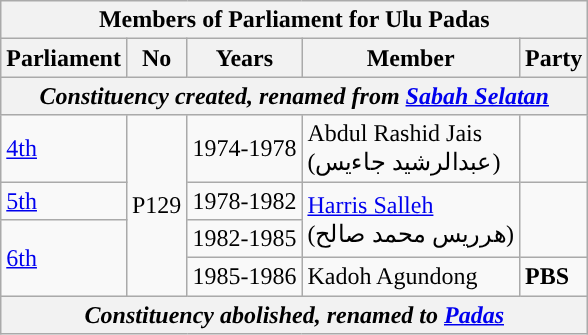<table class=wikitable>
<tr>
<th colspan="5">Members of Parliament for Ulu Padas</th>
</tr>
<tr>
<th>Parliament</th>
<th>No</th>
<th>Years</th>
<th>Member</th>
<th>Party</th>
</tr>
<tr>
<th colspan="5" align="center"><em>Constituency created, renamed from <a href='#'>Sabah Selatan</a></em></th>
</tr>
<tr>
<td><a href='#'>4th</a></td>
<td rowspan="4">P129</td>
<td>1974-1978</td>
<td>Abdul Rashid Jais  <br>(عبدالرشيد جاءيس)</td>
<td></td>
</tr>
<tr>
<td><a href='#'>5th</a></td>
<td>1978-1982</td>
<td rowspan=2><a href='#'>Harris Salleh</a>  <br>(هرريس محمد صالح)</td>
<td rowspan="2"></td>
</tr>
<tr>
<td rowspan=2><a href='#'>6th</a></td>
<td>1982-1985</td>
</tr>
<tr>
<td>1985-1986</td>
<td>Kadoh Agundong</td>
<td><strong>PBS</strong></td>
</tr>
<tr>
<th colspan="5" align="center"><em>Constituency abolished, renamed to <a href='#'>Padas</a></em></th>
</tr>
</table>
